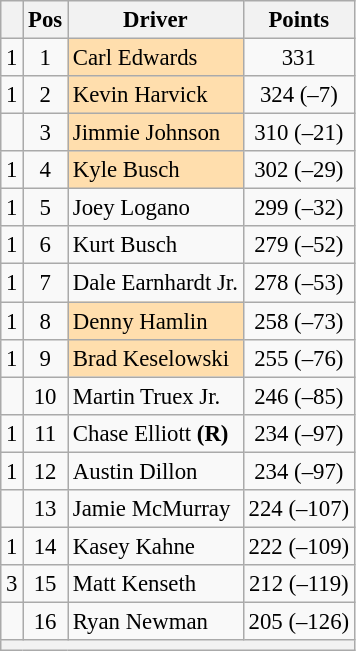<table class="wikitable" style="font-size: 95%;">
<tr>
<th></th>
<th>Pos</th>
<th>Driver</th>
<th>Points</th>
</tr>
<tr>
<td align="left"> 1</td>
<td style="text-align:center;">1</td>
<td style="background:#FFDEAD;">Carl Edwards</td>
<td style="text-align:center;">331</td>
</tr>
<tr>
<td align="left"> 1</td>
<td style="text-align:center;">2</td>
<td style="background:#FFDEAD;">Kevin Harvick</td>
<td style="text-align:center;">324 (–7)</td>
</tr>
<tr>
<td align="left"></td>
<td style="text-align:center;">3</td>
<td style="background:#FFDEAD;">Jimmie Johnson</td>
<td style="text-align:center;">310 (–21)</td>
</tr>
<tr>
<td align="left"> 1</td>
<td style="text-align:center;">4</td>
<td style="background:#FFDEAD;">Kyle Busch</td>
<td style="text-align:center;">302 (–29)</td>
</tr>
<tr>
<td align="left"> 1</td>
<td style="text-align:center;">5</td>
<td>Joey Logano</td>
<td style="text-align:center;">299 (–32)</td>
</tr>
<tr>
<td align="left"> 1</td>
<td style="text-align:center;">6</td>
<td>Kurt Busch</td>
<td style="text-align:center;">279 (–52)</td>
</tr>
<tr>
<td align="left"> 1</td>
<td style="text-align:center;">7</td>
<td>Dale Earnhardt Jr.</td>
<td style="text-align:center;">278 (–53)</td>
</tr>
<tr>
<td align="left"> 1</td>
<td style="text-align:center;">8</td>
<td style="background:#FFDEAD;">Denny Hamlin</td>
<td style="text-align:center;">258 (–73)</td>
</tr>
<tr>
<td align="left"> 1</td>
<td style="text-align:center;">9</td>
<td style="background:#FFDEAD;">Brad Keselowski</td>
<td style="text-align:center;">255 (–76)</td>
</tr>
<tr>
<td align="left"></td>
<td style="text-align:center;">10</td>
<td>Martin Truex Jr.</td>
<td style="text-align:center;">246 (–85)</td>
</tr>
<tr>
<td align="left"> 1</td>
<td style="text-align:center;">11</td>
<td>Chase Elliott <strong>(R)</strong></td>
<td style="text-align:center;">234 (–97)</td>
</tr>
<tr>
<td align="left"> 1</td>
<td style="text-align:center;">12</td>
<td>Austin Dillon</td>
<td style="text-align:center;">234 (–97)</td>
</tr>
<tr>
<td align="left"></td>
<td style="text-align:center;">13</td>
<td>Jamie McMurray</td>
<td style="text-align:center;">224 (–107)</td>
</tr>
<tr>
<td align="left"> 1</td>
<td style="text-align:center;">14</td>
<td>Kasey Kahne</td>
<td style="text-align:center;">222 (–109)</td>
</tr>
<tr>
<td align="left"> 3</td>
<td style="text-align:center;">15</td>
<td>Matt Kenseth</td>
<td style="text-align:center;">212 (–119)</td>
</tr>
<tr>
<td align="left"></td>
<td style="text-align:center;">16</td>
<td>Ryan Newman</td>
<td style="text-align:center;">205 (–126)</td>
</tr>
<tr class="sortbottom">
<th colspan="9"></th>
</tr>
</table>
